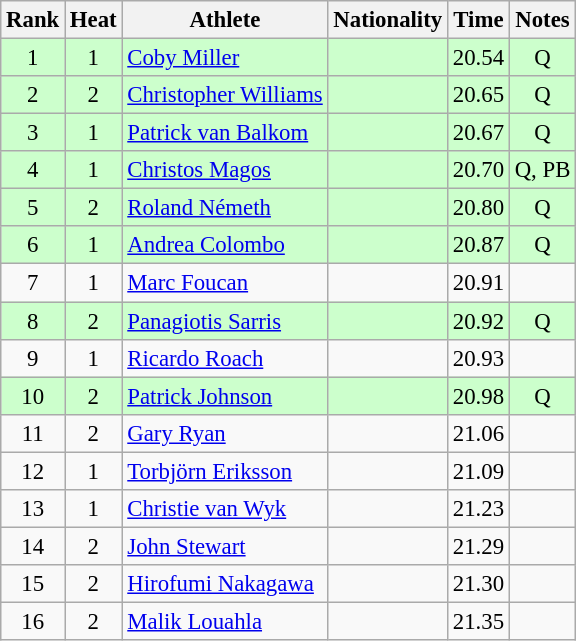<table class="wikitable sortable" style="text-align:center;font-size:95%">
<tr>
<th>Rank</th>
<th>Heat</th>
<th>Athlete</th>
<th>Nationality</th>
<th>Time</th>
<th>Notes</th>
</tr>
<tr bgcolor=ccffcc>
<td>1</td>
<td>1</td>
<td align="left"><a href='#'>Coby Miller</a></td>
<td align=left></td>
<td>20.54</td>
<td>Q</td>
</tr>
<tr bgcolor=ccffcc>
<td>2</td>
<td>2</td>
<td align="left"><a href='#'>Christopher Williams</a></td>
<td align=left></td>
<td>20.65</td>
<td>Q</td>
</tr>
<tr bgcolor=ccffcc>
<td>3</td>
<td>1</td>
<td align="left"><a href='#'>Patrick van Balkom</a></td>
<td align=left></td>
<td>20.67</td>
<td>Q</td>
</tr>
<tr bgcolor=ccffcc>
<td>4</td>
<td>1</td>
<td align="left"><a href='#'>Christos Magos</a></td>
<td align=left></td>
<td>20.70</td>
<td>Q, PB</td>
</tr>
<tr bgcolor=ccffcc>
<td>5</td>
<td>2</td>
<td align="left"><a href='#'>Roland Németh</a></td>
<td align=left></td>
<td>20.80</td>
<td>Q</td>
</tr>
<tr bgcolor=ccffcc>
<td>6</td>
<td>1</td>
<td align="left"><a href='#'>Andrea Colombo</a></td>
<td align=left></td>
<td>20.87</td>
<td>Q</td>
</tr>
<tr>
<td>7</td>
<td>1</td>
<td align="left"><a href='#'>Marc Foucan</a></td>
<td align=left></td>
<td>20.91</td>
<td></td>
</tr>
<tr bgcolor=ccffcc>
<td>8</td>
<td>2</td>
<td align="left"><a href='#'>Panagiotis Sarris</a></td>
<td align=left></td>
<td>20.92</td>
<td>Q</td>
</tr>
<tr>
<td>9</td>
<td>1</td>
<td align="left"><a href='#'>Ricardo Roach</a></td>
<td align=left></td>
<td>20.93</td>
<td></td>
</tr>
<tr bgcolor=ccffcc>
<td>10</td>
<td>2</td>
<td align="left"><a href='#'>Patrick Johnson</a></td>
<td align=left></td>
<td>20.98</td>
<td>Q</td>
</tr>
<tr>
<td>11</td>
<td>2</td>
<td align="left"><a href='#'>Gary Ryan</a></td>
<td align=left></td>
<td>21.06</td>
<td></td>
</tr>
<tr>
<td>12</td>
<td>1</td>
<td align="left"><a href='#'>Torbjörn Eriksson</a></td>
<td align=left></td>
<td>21.09</td>
<td></td>
</tr>
<tr>
<td>13</td>
<td>1</td>
<td align="left"><a href='#'>Christie van Wyk</a></td>
<td align=left></td>
<td>21.23</td>
<td></td>
</tr>
<tr>
<td>14</td>
<td>2</td>
<td align="left"><a href='#'>John Stewart</a></td>
<td align=left></td>
<td>21.29</td>
<td></td>
</tr>
<tr>
<td>15</td>
<td>2</td>
<td align="left"><a href='#'>Hirofumi Nakagawa</a></td>
<td align=left></td>
<td>21.30</td>
<td></td>
</tr>
<tr>
<td>16</td>
<td>2</td>
<td align="left"><a href='#'>Malik Louahla</a></td>
<td align=left></td>
<td>21.35</td>
<td></td>
</tr>
</table>
